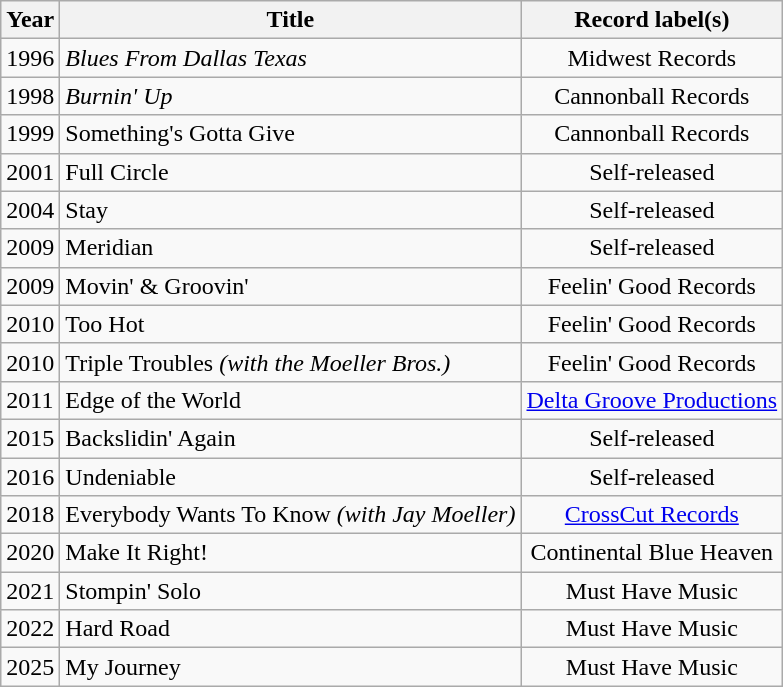<table class="wikitable sortable">
<tr>
<th>Year</th>
<th>Title</th>
<th>Record label(s)</th>
</tr>
<tr>
<td>1996</td>
<td><em>Blues From Dallas Texas</em></td>
<td style="text-align:center;">Midwest Records</td>
</tr>
<tr>
<td>1998</td>
<td><em>Burnin' Up<strong></td>
<td style="text-align:center;">Cannonball Records</td>
</tr>
<tr>
<td>1999</td>
<td></em>Something's Gotta Give<em></td>
<td style="text-align:center;">Cannonball Records</td>
</tr>
<tr>
<td>2001</td>
<td></em>Full Circle<em></td>
<td style="text-align:center;">Self-released</td>
</tr>
<tr>
<td>2004</td>
<td></em>Stay<em></td>
<td style="text-align:center;">Self-released</td>
</tr>
<tr>
<td>2009</td>
<td></em>Meridian<em></td>
<td style="text-align:center;">Self-released</td>
</tr>
<tr>
<td>2009</td>
<td></em>Movin' & Groovin' <em></td>
<td style="text-align:center;">Feelin' Good Records</td>
</tr>
<tr>
<td>2010</td>
<td></em>Too Hot<em></td>
<td style="text-align:center;">Feelin' Good Records</td>
</tr>
<tr>
<td>2010</td>
<td></em>Triple Troubles<em> (with the Moeller Bros.)</td>
<td style="text-align:center;">Feelin' Good Records</td>
</tr>
<tr>
<td>2011</td>
<td></em>Edge of the World<em></td>
<td style="text-align:center;"><a href='#'>Delta Groove Productions</a></td>
</tr>
<tr>
<td>2015</td>
<td></em>Backslidin' Again<em></td>
<td style="text-align:center;">Self-released</td>
</tr>
<tr>
<td>2016</td>
<td></em>Undeniable<em></td>
<td style="text-align:center;">Self-released</td>
</tr>
<tr>
<td>2018</td>
<td></em>Everybody Wants To Know<em> (with Jay Moeller)</td>
<td style="text-align:center;"><a href='#'>CrossCut Records</a></td>
</tr>
<tr>
<td>2020</td>
<td></em>Make It Right!<em></td>
<td style="text-align:center;">Continental Blue Heaven</td>
</tr>
<tr>
<td>2021</td>
<td></em>Stompin' Solo<em></td>
<td style="text-align:center;">Must Have Music</td>
</tr>
<tr>
<td>2022</td>
<td></em>Hard Road<em></td>
<td style="text-align:center;">Must Have Music</td>
</tr>
<tr>
<td>2025</td>
<td></em>My Journey<em></td>
<td style="text-align:center;">Must Have Music</td>
</tr>
</table>
